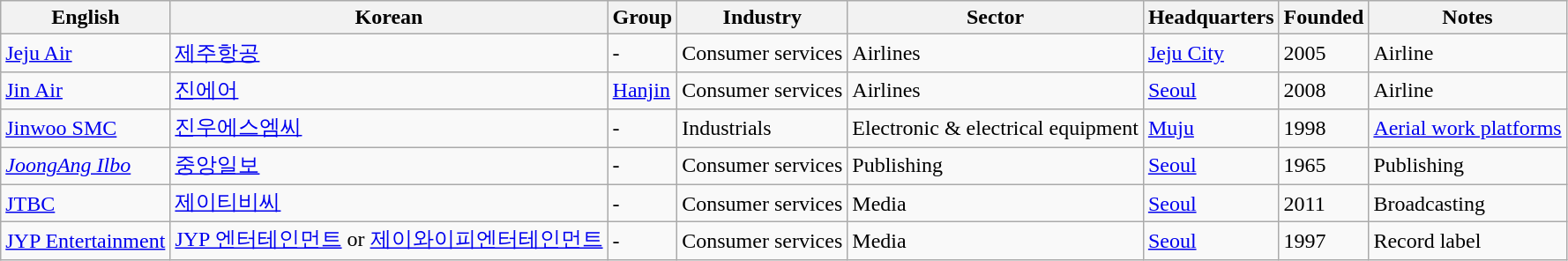<table class="wikitable sortable">
<tr>
<th>English</th>
<th>Korean</th>
<th>Group</th>
<th>Industry</th>
<th>Sector</th>
<th>Headquarters</th>
<th>Founded</th>
<th class="unsortable">Notes</th>
</tr>
<tr>
<td><a href='#'>Jeju Air</a></td>
<td><a href='#'>제주항공</a></td>
<td>-</td>
<td>Consumer services</td>
<td>Airlines</td>
<td><a href='#'>Jeju City</a></td>
<td>2005</td>
<td>Airline</td>
</tr>
<tr>
<td><a href='#'>Jin Air</a></td>
<td><a href='#'>진에어</a></td>
<td><a href='#'>Hanjin</a></td>
<td>Consumer services</td>
<td>Airlines</td>
<td><a href='#'>Seoul</a></td>
<td>2008</td>
<td>Airline</td>
</tr>
<tr>
<td><a href='#'>Jinwoo SMC</a></td>
<td><a href='#'>진우에스엠씨</a></td>
<td>-</td>
<td>Industrials</td>
<td>Electronic & electrical equipment</td>
<td><a href='#'>Muju</a></td>
<td>1998</td>
<td><a href='#'>Aerial work platforms</a></td>
</tr>
<tr>
<td><em><a href='#'>JoongAng Ilbo</a></em></td>
<td><a href='#'>중앙일보</a></td>
<td>-</td>
<td>Consumer services</td>
<td>Publishing</td>
<td><a href='#'>Seoul</a></td>
<td>1965</td>
<td>Publishing</td>
</tr>
<tr>
<td><a href='#'>JTBC</a></td>
<td><a href='#'>제이티비씨</a></td>
<td>-</td>
<td>Consumer services</td>
<td>Media</td>
<td><a href='#'>Seoul</a></td>
<td>2011</td>
<td>Broadcasting</td>
</tr>
<tr>
<td><a href='#'>JYP Entertainment</a></td>
<td><a href='#'>JYP 엔터테인먼트</a> or <a href='#'>제이와이피엔터테인먼트</a></td>
<td>-</td>
<td>Consumer services</td>
<td>Media</td>
<td><a href='#'>Seoul</a></td>
<td>1997</td>
<td>Record label</td>
</tr>
</table>
